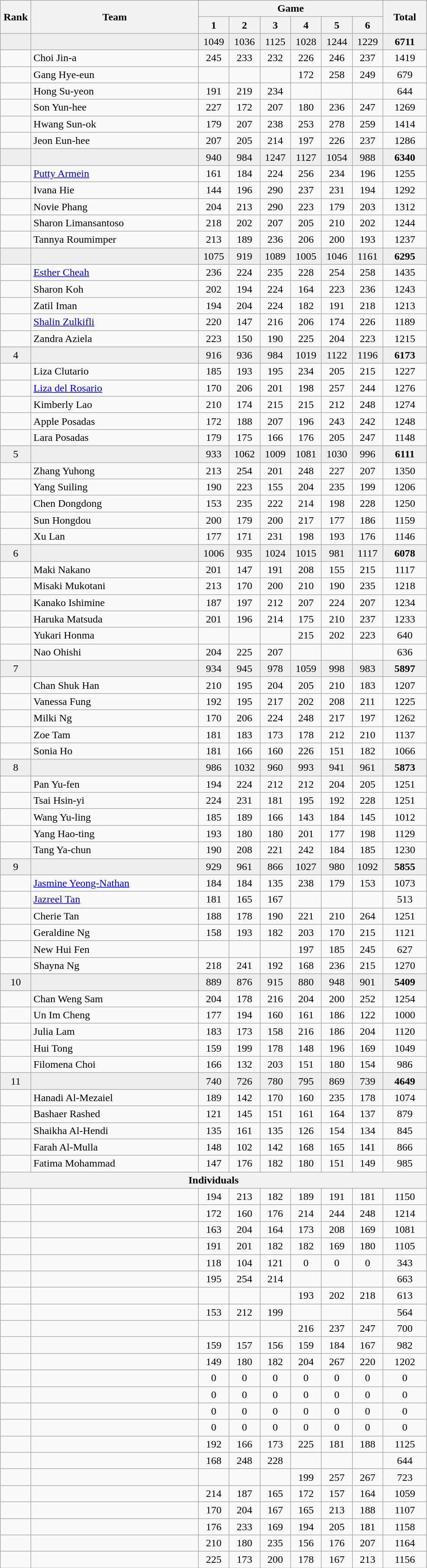<table class=wikitable style="text-align:center">
<tr>
<th rowspan="2" width=40>Rank</th>
<th rowspan="2" width=250>Team</th>
<th colspan="6">Game</th>
<th rowspan="2" width=60>Total</th>
</tr>
<tr>
<th width=40>1</th>
<th width=40>2</th>
<th width=40>3</th>
<th width=40>4</th>
<th width=40>5</th>
<th width=40>6</th>
</tr>
<tr bgcolor=eeeeee>
<td></td>
<td align=left></td>
<td>1049</td>
<td>1036</td>
<td>1125</td>
<td>1028</td>
<td>1244</td>
<td>1229</td>
<td><strong>6711</strong></td>
</tr>
<tr>
<td></td>
<td align=left>Choi Jin-a</td>
<td>245</td>
<td>233</td>
<td>232</td>
<td>226</td>
<td>246</td>
<td>237</td>
<td>1419</td>
</tr>
<tr>
<td></td>
<td align=left>Gang Hye-eun</td>
<td></td>
<td></td>
<td></td>
<td>172</td>
<td>258</td>
<td>249</td>
<td>679</td>
</tr>
<tr>
<td></td>
<td align=left>Hong Su-yeon</td>
<td>191</td>
<td>219</td>
<td>234</td>
<td></td>
<td></td>
<td></td>
<td>644</td>
</tr>
<tr>
<td></td>
<td align=left>Son Yun-hee</td>
<td>227</td>
<td>172</td>
<td>207</td>
<td>180</td>
<td>236</td>
<td>247</td>
<td>1269</td>
</tr>
<tr>
<td></td>
<td align=left>Hwang Sun-ok</td>
<td>179</td>
<td>207</td>
<td>238</td>
<td>253</td>
<td>278</td>
<td>259</td>
<td>1414</td>
</tr>
<tr>
<td></td>
<td align=left>Jeon Eun-hee</td>
<td>207</td>
<td>205</td>
<td>214</td>
<td>197</td>
<td>226</td>
<td>237</td>
<td>1286</td>
</tr>
<tr bgcolor=eeeeee>
<td></td>
<td align=left></td>
<td>940</td>
<td>984</td>
<td>1247</td>
<td>1127</td>
<td>1054</td>
<td>988</td>
<td><strong>6340</strong></td>
</tr>
<tr>
<td></td>
<td align=left><a href='#'>Putty Armein</a></td>
<td>161</td>
<td>184</td>
<td>224</td>
<td>256</td>
<td>234</td>
<td>196</td>
<td>1255</td>
</tr>
<tr>
<td></td>
<td align=left>Ivana Hie</td>
<td>144</td>
<td>196</td>
<td>290</td>
<td>237</td>
<td>231</td>
<td>194</td>
<td>1292</td>
</tr>
<tr>
<td></td>
<td align=left>Novie Phang</td>
<td>204</td>
<td>213</td>
<td>290</td>
<td>223</td>
<td>179</td>
<td>203</td>
<td>1312</td>
</tr>
<tr>
<td></td>
<td align=left>Sharon Limansantoso</td>
<td>218</td>
<td>202</td>
<td>207</td>
<td>205</td>
<td>210</td>
<td>202</td>
<td>1244</td>
</tr>
<tr>
<td></td>
<td align=left>Tannya Roumimper</td>
<td>213</td>
<td>189</td>
<td>236</td>
<td>206</td>
<td>200</td>
<td>193</td>
<td>1237</td>
</tr>
<tr bgcolor=eeeeee>
<td></td>
<td align=left></td>
<td>1075</td>
<td>919</td>
<td>1089</td>
<td>1005</td>
<td>1046</td>
<td>1161</td>
<td><strong>6295</strong></td>
</tr>
<tr>
<td></td>
<td align=left><a href='#'>Esther Cheah</a></td>
<td>236</td>
<td>224</td>
<td>235</td>
<td>228</td>
<td>254</td>
<td>258</td>
<td>1435</td>
</tr>
<tr>
<td></td>
<td align=left>Sharon Koh</td>
<td>202</td>
<td>194</td>
<td>224</td>
<td>164</td>
<td>223</td>
<td>236</td>
<td>1243</td>
</tr>
<tr>
<td></td>
<td align=left>Zatil Iman</td>
<td>194</td>
<td>204</td>
<td>224</td>
<td>182</td>
<td>191</td>
<td>218</td>
<td>1213</td>
</tr>
<tr>
<td></td>
<td align=left><a href='#'>Shalin Zulkifli</a></td>
<td>220</td>
<td>147</td>
<td>216</td>
<td>206</td>
<td>174</td>
<td>226</td>
<td>1189</td>
</tr>
<tr>
<td></td>
<td align=left>Zandra Aziela</td>
<td>223</td>
<td>150</td>
<td>190</td>
<td>225</td>
<td>204</td>
<td>223</td>
<td>1215</td>
</tr>
<tr bgcolor=eeeeee>
<td>4</td>
<td align=left></td>
<td>916</td>
<td>936</td>
<td>984</td>
<td>1019</td>
<td>1122</td>
<td>1196</td>
<td><strong>6173</strong></td>
</tr>
<tr>
<td></td>
<td align=left>Liza Clutario</td>
<td>185</td>
<td>193</td>
<td>195</td>
<td>234</td>
<td>205</td>
<td>215</td>
<td>1227</td>
</tr>
<tr>
<td></td>
<td align=left><a href='#'>Liza del Rosario</a></td>
<td>170</td>
<td>206</td>
<td>201</td>
<td>198</td>
<td>257</td>
<td>244</td>
<td>1276</td>
</tr>
<tr>
<td></td>
<td align=left>Kimberly Lao</td>
<td>210</td>
<td>174</td>
<td>215</td>
<td>215</td>
<td>212</td>
<td>248</td>
<td>1274</td>
</tr>
<tr>
<td></td>
<td align=left>Apple Posadas</td>
<td>172</td>
<td>188</td>
<td>207</td>
<td>196</td>
<td>243</td>
<td>242</td>
<td>1248</td>
</tr>
<tr>
<td></td>
<td align=left>Lara Posadas</td>
<td>179</td>
<td>175</td>
<td>166</td>
<td>176</td>
<td>205</td>
<td>247</td>
<td>1148</td>
</tr>
<tr bgcolor=eeeeee>
<td>5</td>
<td align=left></td>
<td>933</td>
<td>1062</td>
<td>1009</td>
<td>1081</td>
<td>1030</td>
<td>996</td>
<td><strong>6111</strong></td>
</tr>
<tr>
<td></td>
<td align=left>Zhang Yuhong</td>
<td>213</td>
<td>254</td>
<td>201</td>
<td>248</td>
<td>227</td>
<td>207</td>
<td>1350</td>
</tr>
<tr>
<td></td>
<td align=left>Yang Suiling</td>
<td>190</td>
<td>223</td>
<td>155</td>
<td>204</td>
<td>235</td>
<td>199</td>
<td>1206</td>
</tr>
<tr>
<td></td>
<td align=left>Chen Dongdong</td>
<td>153</td>
<td>235</td>
<td>222</td>
<td>214</td>
<td>198</td>
<td>228</td>
<td>1250</td>
</tr>
<tr>
<td></td>
<td align=left>Sun Hongdou</td>
<td>200</td>
<td>179</td>
<td>200</td>
<td>217</td>
<td>177</td>
<td>186</td>
<td>1159</td>
</tr>
<tr>
<td></td>
<td align=left>Xu Lan</td>
<td>177</td>
<td>171</td>
<td>231</td>
<td>198</td>
<td>193</td>
<td>176</td>
<td>1146</td>
</tr>
<tr bgcolor=eeeeee>
<td>6</td>
<td align=left></td>
<td>1006</td>
<td>935</td>
<td>1024</td>
<td>1015</td>
<td>981</td>
<td>1117</td>
<td><strong>6078</strong></td>
</tr>
<tr>
<td></td>
<td align=left>Maki Nakano</td>
<td>201</td>
<td>147</td>
<td>191</td>
<td>208</td>
<td>155</td>
<td>215</td>
<td>1117</td>
</tr>
<tr>
<td></td>
<td align=left>Misaki Mukotani</td>
<td>213</td>
<td>170</td>
<td>200</td>
<td>210</td>
<td>190</td>
<td>235</td>
<td>1218</td>
</tr>
<tr>
<td></td>
<td align=left>Kanako Ishimine</td>
<td>187</td>
<td>197</td>
<td>212</td>
<td>207</td>
<td>224</td>
<td>207</td>
<td>1234</td>
</tr>
<tr>
<td></td>
<td align=left>Haruka Matsuda</td>
<td>201</td>
<td>196</td>
<td>214</td>
<td>175</td>
<td>210</td>
<td>237</td>
<td>1233</td>
</tr>
<tr>
<td></td>
<td align=left>Yukari Honma</td>
<td></td>
<td></td>
<td></td>
<td>215</td>
<td>202</td>
<td>223</td>
<td>640</td>
</tr>
<tr>
<td></td>
<td align=left>Nao Ohishi</td>
<td>204</td>
<td>225</td>
<td>207</td>
<td></td>
<td></td>
<td></td>
<td>636</td>
</tr>
<tr bgcolor=eeeeee>
<td>7</td>
<td align=left></td>
<td>934</td>
<td>945</td>
<td>978</td>
<td>1059</td>
<td>998</td>
<td>983</td>
<td><strong>5897</strong></td>
</tr>
<tr>
<td></td>
<td align=left>Chan Shuk Han</td>
<td>210</td>
<td>195</td>
<td>204</td>
<td>205</td>
<td>210</td>
<td>183</td>
<td>1207</td>
</tr>
<tr>
<td></td>
<td align=left>Vanessa Fung</td>
<td>192</td>
<td>195</td>
<td>217</td>
<td>202</td>
<td>208</td>
<td>211</td>
<td>1225</td>
</tr>
<tr>
<td></td>
<td align=left>Milki Ng</td>
<td>170</td>
<td>206</td>
<td>224</td>
<td>248</td>
<td>217</td>
<td>197</td>
<td>1262</td>
</tr>
<tr>
<td></td>
<td align=left>Zoe Tam</td>
<td>181</td>
<td>183</td>
<td>173</td>
<td>178</td>
<td>212</td>
<td>210</td>
<td>1137</td>
</tr>
<tr>
<td></td>
<td align=left>Sonia Ho</td>
<td>181</td>
<td>166</td>
<td>160</td>
<td>226</td>
<td>151</td>
<td>182</td>
<td>1066</td>
</tr>
<tr bgcolor=eeeeee>
<td>8</td>
<td align=left></td>
<td>986</td>
<td>1032</td>
<td>960</td>
<td>993</td>
<td>941</td>
<td>961</td>
<td><strong>5873</strong></td>
</tr>
<tr>
<td></td>
<td align=left>Pan Yu-fen</td>
<td>194</td>
<td>224</td>
<td>212</td>
<td>212</td>
<td>204</td>
<td>205</td>
<td>1251</td>
</tr>
<tr>
<td></td>
<td align=left>Tsai Hsin-yi</td>
<td>224</td>
<td>231</td>
<td>181</td>
<td>195</td>
<td>192</td>
<td>228</td>
<td>1251</td>
</tr>
<tr>
<td></td>
<td align=left>Wang Yu-ling</td>
<td>185</td>
<td>189</td>
<td>166</td>
<td>143</td>
<td>184</td>
<td>145</td>
<td>1012</td>
</tr>
<tr>
<td></td>
<td align=left>Yang Hao-ting</td>
<td>193</td>
<td>180</td>
<td>180</td>
<td>201</td>
<td>177</td>
<td>198</td>
<td>1129</td>
</tr>
<tr>
<td></td>
<td align=left>Tang Ya-chun</td>
<td>190</td>
<td>208</td>
<td>221</td>
<td>242</td>
<td>184</td>
<td>185</td>
<td>1230</td>
</tr>
<tr bgcolor=eeeeee>
<td>9</td>
<td align=left></td>
<td>929</td>
<td>961</td>
<td>866</td>
<td>1027</td>
<td>980</td>
<td>1092</td>
<td><strong>5855</strong></td>
</tr>
<tr>
<td></td>
<td align=left><a href='#'>Jasmine Yeong-Nathan</a></td>
<td>184</td>
<td>184</td>
<td>135</td>
<td>238</td>
<td>179</td>
<td>153</td>
<td>1073</td>
</tr>
<tr>
<td></td>
<td align=left><a href='#'>Jazreel Tan</a></td>
<td>181</td>
<td>165</td>
<td>167</td>
<td></td>
<td></td>
<td></td>
<td>513</td>
</tr>
<tr>
<td></td>
<td align=left>Cherie Tan</td>
<td>188</td>
<td>178</td>
<td>190</td>
<td>221</td>
<td>210</td>
<td>264</td>
<td>1251</td>
</tr>
<tr>
<td></td>
<td align=left>Geraldine Ng</td>
<td>158</td>
<td>193</td>
<td>182</td>
<td>203</td>
<td>170</td>
<td>215</td>
<td>1121</td>
</tr>
<tr>
<td></td>
<td align=left>New Hui Fen</td>
<td></td>
<td></td>
<td></td>
<td>197</td>
<td>185</td>
<td>245</td>
<td>627</td>
</tr>
<tr>
<td></td>
<td align=left>Shayna Ng</td>
<td>218</td>
<td>241</td>
<td>192</td>
<td>168</td>
<td>236</td>
<td>215</td>
<td>1270</td>
</tr>
<tr bgcolor=eeeeee>
<td>10</td>
<td align=left></td>
<td>889</td>
<td>876</td>
<td>915</td>
<td>880</td>
<td>948</td>
<td>901</td>
<td><strong>5409</strong></td>
</tr>
<tr>
<td></td>
<td align=left>Chan Weng Sam</td>
<td>204</td>
<td>178</td>
<td>216</td>
<td>204</td>
<td>200</td>
<td>252</td>
<td>1254</td>
</tr>
<tr>
<td></td>
<td align=left>Un Im Cheng</td>
<td>177</td>
<td>194</td>
<td>160</td>
<td>161</td>
<td>186</td>
<td>122</td>
<td>1000</td>
</tr>
<tr>
<td></td>
<td align=left>Julia Lam</td>
<td>183</td>
<td>173</td>
<td>158</td>
<td>216</td>
<td>186</td>
<td>204</td>
<td>1120</td>
</tr>
<tr>
<td></td>
<td align=left>Hui Tong</td>
<td>159</td>
<td>199</td>
<td>178</td>
<td>148</td>
<td>196</td>
<td>169</td>
<td>1049</td>
</tr>
<tr>
<td></td>
<td align=left>Filomena Choi</td>
<td>166</td>
<td>132</td>
<td>203</td>
<td>151</td>
<td>180</td>
<td>154</td>
<td>986</td>
</tr>
<tr bgcolor=eeeeee>
<td>11</td>
<td align=left></td>
<td>740</td>
<td>726</td>
<td>780</td>
<td>795</td>
<td>869</td>
<td>739</td>
<td><strong>4649</strong></td>
</tr>
<tr>
<td></td>
<td align=left>Hanadi Al-Mezaiel</td>
<td>189</td>
<td>142</td>
<td>170</td>
<td>160</td>
<td>235</td>
<td>178</td>
<td>1074</td>
</tr>
<tr>
<td></td>
<td align=left>Bashaer Rashed</td>
<td>121</td>
<td>145</td>
<td>151</td>
<td>161</td>
<td>164</td>
<td>137</td>
<td>879</td>
</tr>
<tr>
<td></td>
<td align=left>Shaikha Al-Hendi</td>
<td>135</td>
<td>161</td>
<td>135</td>
<td>126</td>
<td>154</td>
<td>134</td>
<td>845</td>
</tr>
<tr>
<td></td>
<td align=left>Farah Al-Mulla</td>
<td>148</td>
<td>102</td>
<td>142</td>
<td>168</td>
<td>165</td>
<td>141</td>
<td>866</td>
</tr>
<tr>
<td></td>
<td align=left>Fatima Mohammad</td>
<td>147</td>
<td>176</td>
<td>182</td>
<td>180</td>
<td>151</td>
<td>149</td>
<td>985</td>
</tr>
<tr>
<th colspan=9>Individuals</th>
</tr>
<tr>
<td></td>
<td align=left></td>
<td>194</td>
<td>213</td>
<td>182</td>
<td>189</td>
<td>191</td>
<td>181</td>
<td>1150</td>
</tr>
<tr>
<td></td>
<td align=left></td>
<td>172</td>
<td>160</td>
<td>176</td>
<td>214</td>
<td>244</td>
<td>248</td>
<td>1214</td>
</tr>
<tr>
<td></td>
<td align=left></td>
<td>163</td>
<td>204</td>
<td>164</td>
<td>173</td>
<td>208</td>
<td>169</td>
<td>1081</td>
</tr>
<tr>
<td></td>
<td align=left></td>
<td>191</td>
<td>201</td>
<td>182</td>
<td>182</td>
<td>169</td>
<td>180</td>
<td>1105</td>
</tr>
<tr>
<td></td>
<td align=left></td>
<td>118</td>
<td>104</td>
<td>121</td>
<td>0</td>
<td>0</td>
<td>0</td>
<td>343</td>
</tr>
<tr>
<td></td>
<td align=left></td>
<td>195</td>
<td>254</td>
<td>214</td>
<td></td>
<td></td>
<td></td>
<td>663</td>
</tr>
<tr>
<td></td>
<td align=left></td>
<td></td>
<td></td>
<td></td>
<td>193</td>
<td>202</td>
<td>218</td>
<td>613</td>
</tr>
<tr>
<td></td>
<td align=left></td>
<td>153</td>
<td>212</td>
<td>199</td>
<td></td>
<td></td>
<td></td>
<td>564</td>
</tr>
<tr>
<td></td>
<td align=left></td>
<td></td>
<td></td>
<td></td>
<td>216</td>
<td>237</td>
<td>247</td>
<td>700</td>
</tr>
<tr>
<td></td>
<td align=left></td>
<td>159</td>
<td>157</td>
<td>156</td>
<td>159</td>
<td>184</td>
<td>167</td>
<td>982</td>
</tr>
<tr>
<td></td>
<td align=left></td>
<td>149</td>
<td>180</td>
<td>182</td>
<td>204</td>
<td>267</td>
<td>220</td>
<td>1202</td>
</tr>
<tr>
<td></td>
<td align=left></td>
<td>0</td>
<td>0</td>
<td>0</td>
<td>0</td>
<td>0</td>
<td>0</td>
<td>0</td>
</tr>
<tr>
<td></td>
<td align=left></td>
<td>0</td>
<td>0</td>
<td>0</td>
<td>0</td>
<td>0</td>
<td>0</td>
<td>0</td>
</tr>
<tr>
<td></td>
<td align=left></td>
<td>0</td>
<td>0</td>
<td>0</td>
<td>0</td>
<td>0</td>
<td>0</td>
<td>0</td>
</tr>
<tr>
<td></td>
<td align=left></td>
<td>0</td>
<td>0</td>
<td>0</td>
<td>0</td>
<td>0</td>
<td>0</td>
<td>0</td>
</tr>
<tr>
<td></td>
<td align=left></td>
<td>192</td>
<td>166</td>
<td>173</td>
<td>225</td>
<td>181</td>
<td>188</td>
<td>1125</td>
</tr>
<tr>
<td></td>
<td align=left></td>
<td>168</td>
<td>248</td>
<td>228</td>
<td></td>
<td></td>
<td></td>
<td>644</td>
</tr>
<tr>
<td></td>
<td align=left></td>
<td></td>
<td></td>
<td></td>
<td>199</td>
<td>257</td>
<td>267</td>
<td>723</td>
</tr>
<tr>
<td></td>
<td align=left></td>
<td>214</td>
<td>187</td>
<td>165</td>
<td>172</td>
<td>157</td>
<td>164</td>
<td>1059</td>
</tr>
<tr>
<td></td>
<td align=left></td>
<td>170</td>
<td>204</td>
<td>167</td>
<td>165</td>
<td>213</td>
<td>188</td>
<td>1107</td>
</tr>
<tr>
<td></td>
<td align=left></td>
<td>176</td>
<td>233</td>
<td>169</td>
<td>194</td>
<td>205</td>
<td>181</td>
<td>1158</td>
</tr>
<tr>
<td></td>
<td align=left></td>
<td>210</td>
<td>180</td>
<td>235</td>
<td>156</td>
<td>176</td>
<td>207</td>
<td>1164</td>
</tr>
<tr>
<td></td>
<td align=left></td>
<td>225</td>
<td>173</td>
<td>200</td>
<td>178</td>
<td>167</td>
<td>213</td>
<td>1156</td>
</tr>
</table>
